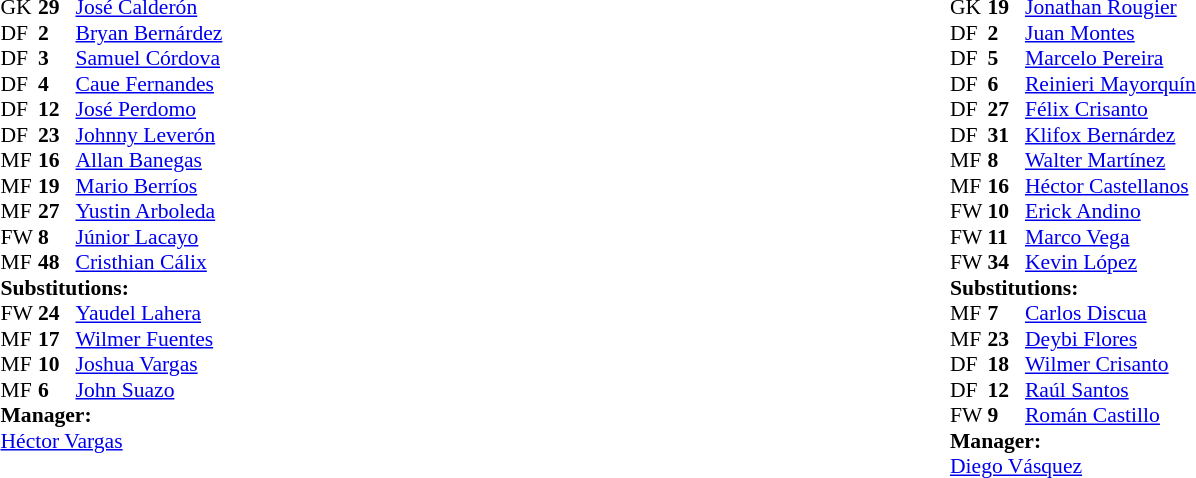<table style="width:100%;">
<tr>
<td style="vertical-align:top; width:50%;"><br><table style = "font-size: 90%" cellspacing = "0" cellpadding = "0">
<tr>
<td colspan = 4></td>
</tr>
<tr>
<th style="width:25px;"></th>
<th style="width:25px;"></th>
</tr>
<tr>
<td>GK</td>
<td><strong>29</strong></td>
<td> <a href='#'>José Calderón</a></td>
</tr>
<tr>
<td>DF</td>
<td><strong>2</strong></td>
<td> <a href='#'>Bryan Bernárdez</a></td>
<td></td>
<td></td>
</tr>
<tr>
<td>DF</td>
<td><strong>3</strong></td>
<td> <a href='#'>Samuel Córdova</a></td>
</tr>
<tr>
<td>DF</td>
<td><strong>4</strong></td>
<td> <a href='#'>Caue Fernandes</a></td>
</tr>
<tr>
<td>DF</td>
<td><strong>12</strong></td>
<td> <a href='#'>José Perdomo</a></td>
</tr>
<tr>
<td>DF</td>
<td><strong>23</strong></td>
<td> <a href='#'>Johnny Leverón</a></td>
</tr>
<tr>
<td>MF</td>
<td><strong>16</strong></td>
<td> <a href='#'>Allan Banegas</a></td>
</tr>
<tr>
<td>MF</td>
<td><strong>19</strong></td>
<td> <a href='#'>Mario Berríos</a></td>
<td></td>
<td></td>
</tr>
<tr>
<td>MF</td>
<td><strong>27</strong></td>
<td> <a href='#'>Yustin Arboleda</a></td>
<td></td>
<td></td>
</tr>
<tr>
<td>FW</td>
<td><strong>8</strong></td>
<td> <a href='#'>Júnior Lacayo</a></td>
</tr>
<tr>
<td>MF</td>
<td><strong>48</strong></td>
<td> <a href='#'>Cristhian Cálix</a></td>
<td></td>
<td></td>
</tr>
<tr>
<td colspan = 3><strong>Substitutions:</strong></td>
</tr>
<tr>
<td>FW</td>
<td><strong>24</strong></td>
<td> <a href='#'>Yaudel Lahera</a></td>
<td></td>
<td></td>
</tr>
<tr>
<td>MF</td>
<td><strong>17</strong></td>
<td> <a href='#'>Wilmer Fuentes</a></td>
<td></td>
<td></td>
</tr>
<tr>
<td>MF</td>
<td><strong>10</strong></td>
<td> <a href='#'>Joshua Vargas</a></td>
<td></td>
<td></td>
</tr>
<tr>
<td>MF</td>
<td><strong>6</strong></td>
<td> <a href='#'>John Suazo</a></td>
<td></td>
<td></td>
</tr>
<tr>
<td colspan = 3><strong>Manager:</strong></td>
</tr>
<tr>
<td colspan = 3> <a href='#'>Héctor Vargas</a></td>
</tr>
</table>
</td>
<td style="vertical-align:top;"></td>
<td style="vertical-align:top; width:50%;"><br><table style = "font-size: 90%" cellspacing = "0" cellpadding = "0">
<tr>
<td colspan = 4></td>
</tr>
<tr>
<th style="width:25px;"></th>
<th style="width:25px;"></th>
</tr>
<tr>
<td>GK</td>
<td><strong>19</strong></td>
<td> <a href='#'>Jonathan Rougier</a></td>
</tr>
<tr>
<td>DF</td>
<td><strong>2</strong></td>
<td> <a href='#'>Juan Montes</a></td>
</tr>
<tr>
<td>DF</td>
<td><strong>5</strong></td>
<td> <a href='#'>Marcelo Pereira</a></td>
</tr>
<tr>
<td>DF</td>
<td><strong>6</strong></td>
<td> <a href='#'>Reinieri Mayorquín</a></td>
<td></td>
<td></td>
</tr>
<tr>
<td>DF</td>
<td><strong>27</strong></td>
<td> <a href='#'>Félix Crisanto</a></td>
</tr>
<tr>
<td>DF</td>
<td><strong>31</strong></td>
<td> <a href='#'>Klifox Bernárdez</a></td>
</tr>
<tr>
<td>MF</td>
<td><strong>8</strong></td>
<td> <a href='#'>Walter Martínez</a></td>
<td></td>
<td></td>
</tr>
<tr>
<td>MF</td>
<td><strong>16</strong></td>
<td> <a href='#'>Héctor Castellanos</a></td>
</tr>
<tr>
<td>FW</td>
<td><strong>10</strong></td>
<td> <a href='#'>Erick Andino</a></td>
<td></td>
<td></td>
</tr>
<tr>
<td>FW</td>
<td><strong>11</strong></td>
<td> <a href='#'>Marco Vega</a></td>
<td></td>
<td></td>
</tr>
<tr>
<td>FW</td>
<td><strong>34</strong></td>
<td> <a href='#'>Kevin López</a></td>
<td></td>
<td></td>
</tr>
<tr>
<td colspan = 3><strong>Substitutions:</strong></td>
</tr>
<tr>
<td>MF</td>
<td><strong>7</strong></td>
<td> <a href='#'>Carlos Discua</a></td>
<td></td>
<td></td>
</tr>
<tr>
<td>MF</td>
<td><strong>23</strong></td>
<td> <a href='#'>Deybi Flores</a></td>
<td></td>
<td></td>
</tr>
<tr>
<td>DF</td>
<td><strong>18</strong></td>
<td> <a href='#'>Wilmer Crisanto</a></td>
<td></td>
<td></td>
</tr>
<tr>
<td>DF</td>
<td><strong>12</strong></td>
<td> <a href='#'>Raúl Santos</a></td>
<td></td>
<td></td>
</tr>
<tr>
<td>FW</td>
<td><strong>9</strong></td>
<td> <a href='#'>Román Castillo</a></td>
<td></td>
<td></td>
</tr>
<tr>
<td colspan = 3><strong>Manager:</strong></td>
</tr>
<tr>
<td colspan = 3> <a href='#'>Diego Vásquez</a></td>
</tr>
</table>
</td>
</tr>
</table>
